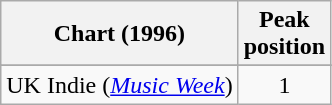<table class="wikitable">
<tr>
<th>Chart (1996)</th>
<th>Peak<br>position</th>
</tr>
<tr>
</tr>
<tr>
<td>UK Indie (<em><a href='#'>Music Week</a></em>)</td>
<td align=center>1</td>
</tr>
</table>
